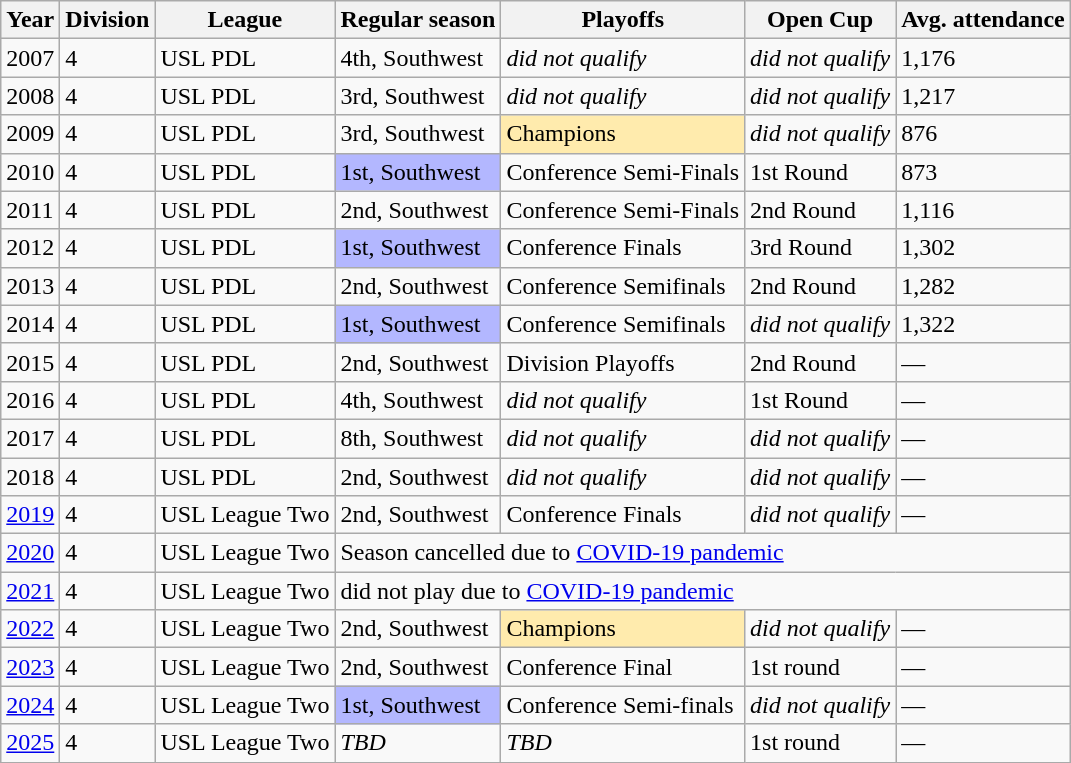<table class="wikitable">
<tr>
<th>Year</th>
<th>Division</th>
<th>League</th>
<th>Regular season</th>
<th>Playoffs</th>
<th>Open Cup</th>
<th>Avg. attendance</th>
</tr>
<tr>
<td>2007</td>
<td>4</td>
<td>USL PDL</td>
<td>4th, Southwest</td>
<td><em>did not qualify</em></td>
<td><em>did not qualify</em></td>
<td>1,176</td>
</tr>
<tr>
<td>2008</td>
<td>4</td>
<td>USL PDL</td>
<td>3rd, Southwest</td>
<td><em>did not qualify</em></td>
<td><em>did not qualify</em></td>
<td>1,217</td>
</tr>
<tr>
<td>2009</td>
<td>4</td>
<td>USL PDL</td>
<td>3rd, Southwest</td>
<td bgcolor="FFEBAD">Champions</td>
<td><em>did not qualify</em></td>
<td>876</td>
</tr>
<tr>
<td>2010</td>
<td>4</td>
<td>USL PDL</td>
<td bgcolor="B3B7FF">1st, Southwest</td>
<td>Conference Semi-Finals</td>
<td>1st Round</td>
<td>873</td>
</tr>
<tr>
<td>2011</td>
<td>4</td>
<td>USL PDL</td>
<td>2nd, Southwest</td>
<td>Conference Semi-Finals</td>
<td>2nd Round</td>
<td>1,116</td>
</tr>
<tr>
<td>2012</td>
<td>4</td>
<td>USL PDL</td>
<td bgcolor="B3B7FF">1st, Southwest</td>
<td>Conference Finals</td>
<td>3rd Round</td>
<td>1,302</td>
</tr>
<tr>
<td>2013</td>
<td>4</td>
<td>USL PDL</td>
<td>2nd, Southwest</td>
<td>Conference Semifinals</td>
<td>2nd Round</td>
<td>1,282</td>
</tr>
<tr>
<td>2014</td>
<td>4</td>
<td>USL PDL</td>
<td bgcolor="B3B7FF">1st, Southwest</td>
<td>Conference Semifinals</td>
<td><em>did not qualify</em></td>
<td>1,322</td>
</tr>
<tr>
<td>2015</td>
<td>4</td>
<td>USL PDL</td>
<td>2nd, Southwest</td>
<td>Division Playoffs</td>
<td>2nd Round</td>
<td>—</td>
</tr>
<tr>
<td>2016</td>
<td>4</td>
<td>USL PDL</td>
<td>4th, Southwest</td>
<td><em>did not qualify</em></td>
<td>1st Round</td>
<td>—</td>
</tr>
<tr>
<td>2017</td>
<td>4</td>
<td>USL PDL</td>
<td>8th, Southwest</td>
<td><em>did not qualify</em></td>
<td><em>did not qualify</em></td>
<td>—</td>
</tr>
<tr>
<td>2018</td>
<td>4</td>
<td>USL PDL</td>
<td>2nd, Southwest</td>
<td><em>did not qualify</em></td>
<td><em>did not qualify</em></td>
<td>—</td>
</tr>
<tr>
<td><a href='#'>2019</a></td>
<td>4</td>
<td>USL League Two</td>
<td>2nd, Southwest</td>
<td>Conference Finals</td>
<td><em>did not qualify</em></td>
<td>—</td>
</tr>
<tr>
<td><a href='#'>2020</a></td>
<td>4</td>
<td>USL League Two</td>
<td colspan=4>Season cancelled due to <a href='#'>COVID-19 pandemic</a></td>
</tr>
<tr>
<td><a href='#'>2021</a></td>
<td>4</td>
<td>USL League Two</td>
<td colspan=4>did not play due to <a href='#'>COVID-19 pandemic</a></td>
</tr>
<tr>
<td><a href='#'>2022</a></td>
<td>4</td>
<td>USL League Two</td>
<td>2nd, Southwest</td>
<td bgcolor="FFEBAD">Champions</td>
<td><em>did not qualify</em></td>
<td>—</td>
</tr>
<tr>
<td><a href='#'>2023</a></td>
<td>4</td>
<td>USL League Two</td>
<td>2nd, Southwest</td>
<td>Conference Final</td>
<td>1st round</td>
<td>—</td>
</tr>
<tr>
<td><a href='#'>2024</a></td>
<td>4</td>
<td>USL League Two</td>
<td bgcolor="B3B7FF">1st, Southwest</td>
<td>Conference Semi-finals</td>
<td><em>did not qualify</em></td>
<td>—</td>
</tr>
<tr>
<td><a href='#'>2025</a></td>
<td>4</td>
<td>USL League Two</td>
<td><em>TBD</em></td>
<td><em>TBD</em></td>
<td>1st round</td>
<td>—</td>
</tr>
</table>
